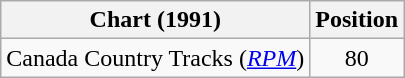<table class="wikitable sortable">
<tr>
<th scope="col">Chart (1991)</th>
<th scope="col">Position</th>
</tr>
<tr>
<td>Canada Country Tracks (<em><a href='#'>RPM</a></em>)</td>
<td align="center">80</td>
</tr>
</table>
